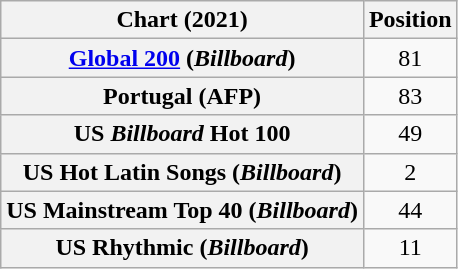<table class="wikitable sortable plainrowheaders" style="text-align:center">
<tr>
<th scope="col">Chart (2021)</th>
<th scope="col">Position</th>
</tr>
<tr>
<th scope="row"><a href='#'>Global 200</a> (<em>Billboard</em>)</th>
<td>81</td>
</tr>
<tr>
<th scope="row">Portugal (AFP)</th>
<td>83</td>
</tr>
<tr>
<th scope="row">US <em>Billboard</em> Hot 100</th>
<td>49</td>
</tr>
<tr>
<th scope="row">US Hot Latin Songs (<em>Billboard</em>)</th>
<td>2</td>
</tr>
<tr>
<th scope="row">US Mainstream Top 40 (<em>Billboard</em>)</th>
<td>44</td>
</tr>
<tr>
<th scope="row">US Rhythmic (<em>Billboard</em>)</th>
<td>11</td>
</tr>
</table>
